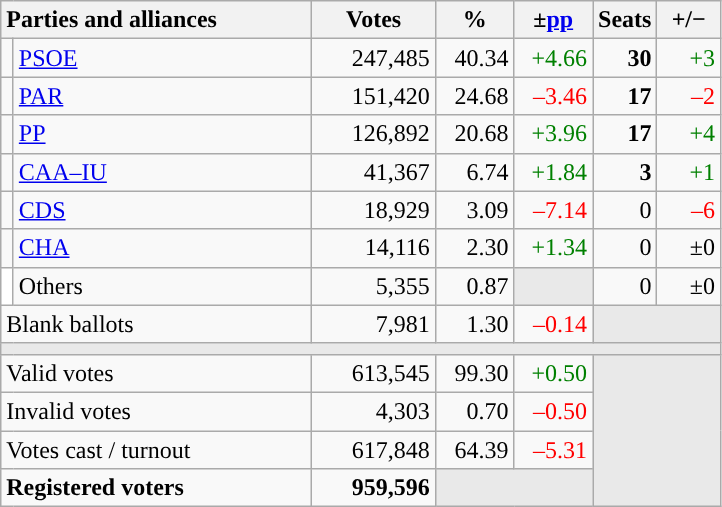<table class="wikitable" style="text-align:right;">
<tr>
<th style="text-align:left;" colspan="2" width="200">Parties and alliances</th>
<th width="75">Votes</th>
<th width="45">%</th>
<th width="45">±<a href='#'>pp</a></th>
<th width="35">Seats</th>
<th width="35">+/−</th>
</tr>
<tr>
<td width="1" style="color:inherit;background:"></td>
<td align="left"><a href='#'>PSOE</a></td>
<td>247,485</td>
<td>40.34</td>
<td style="color:green;">+4.66</td>
<td><strong>30</strong></td>
<td style="color:green;">+3</td>
</tr>
<tr>
<td style="color:inherit;background:"></td>
<td align="left"><a href='#'>PAR</a></td>
<td>151,420</td>
<td>24.68</td>
<td style="color:red;">–3.46</td>
<td><strong>17</strong></td>
<td style="color:red;">–2</td>
</tr>
<tr>
<td style="color:inherit;background:"></td>
<td align="left"><a href='#'>PP</a></td>
<td>126,892</td>
<td>20.68</td>
<td style="color:green;">+3.96</td>
<td><strong>17</strong></td>
<td style="color:green;">+4</td>
</tr>
<tr>
<td style="color:inherit;background:"></td>
<td align="left"><a href='#'>CAA–IU</a></td>
<td>41,367</td>
<td>6.74</td>
<td style="color:green;">+1.84</td>
<td><strong>3</strong></td>
<td style="color:green;">+1</td>
</tr>
<tr>
<td style="color:inherit;background:"></td>
<td align="left"><a href='#'>CDS</a></td>
<td>18,929</td>
<td>3.09</td>
<td style="color:red;">–7.14</td>
<td>0</td>
<td style="color:red;">–6</td>
</tr>
<tr>
<td style="color:inherit;background:"></td>
<td align="left"><a href='#'>CHA</a></td>
<td>14,116</td>
<td>2.30</td>
<td style="color:green;">+1.34</td>
<td>0</td>
<td>±0</td>
</tr>
<tr>
<td bgcolor="white"></td>
<td align="left">Others</td>
<td>5,355</td>
<td>0.87</td>
<td bgcolor="#E9E9E9"></td>
<td>0</td>
<td>±0</td>
</tr>
<tr>
<td align="left" colspan="2">Blank ballots</td>
<td>7,981</td>
<td>1.30</td>
<td style="color:red;">–0.14</td>
<td bgcolor="#E9E9E9" colspan="2"></td>
</tr>
<tr>
<td colspan="7" bgcolor="#E9E9E9"></td>
</tr>
<tr>
<td align="left" colspan="2">Valid votes</td>
<td>613,545</td>
<td>99.30</td>
<td style="color:green;">+0.50</td>
<td bgcolor="#E9E9E9" colspan="2" rowspan="4"></td>
</tr>
<tr>
<td align="left" colspan="2">Invalid votes</td>
<td>4,303</td>
<td>0.70</td>
<td style="color:red;">–0.50</td>
</tr>
<tr>
<td align="left" colspan="2">Votes cast / turnout</td>
<td>617,848</td>
<td>64.39</td>
<td style="color:red;">–5.31</td>
</tr>
<tr style="font-weight:bold;">
<td align="left" colspan="2">Registered voters</td>
<td>959,596</td>
<td bgcolor="#E9E9E9" colspan="2"></td>
</tr>
</table>
